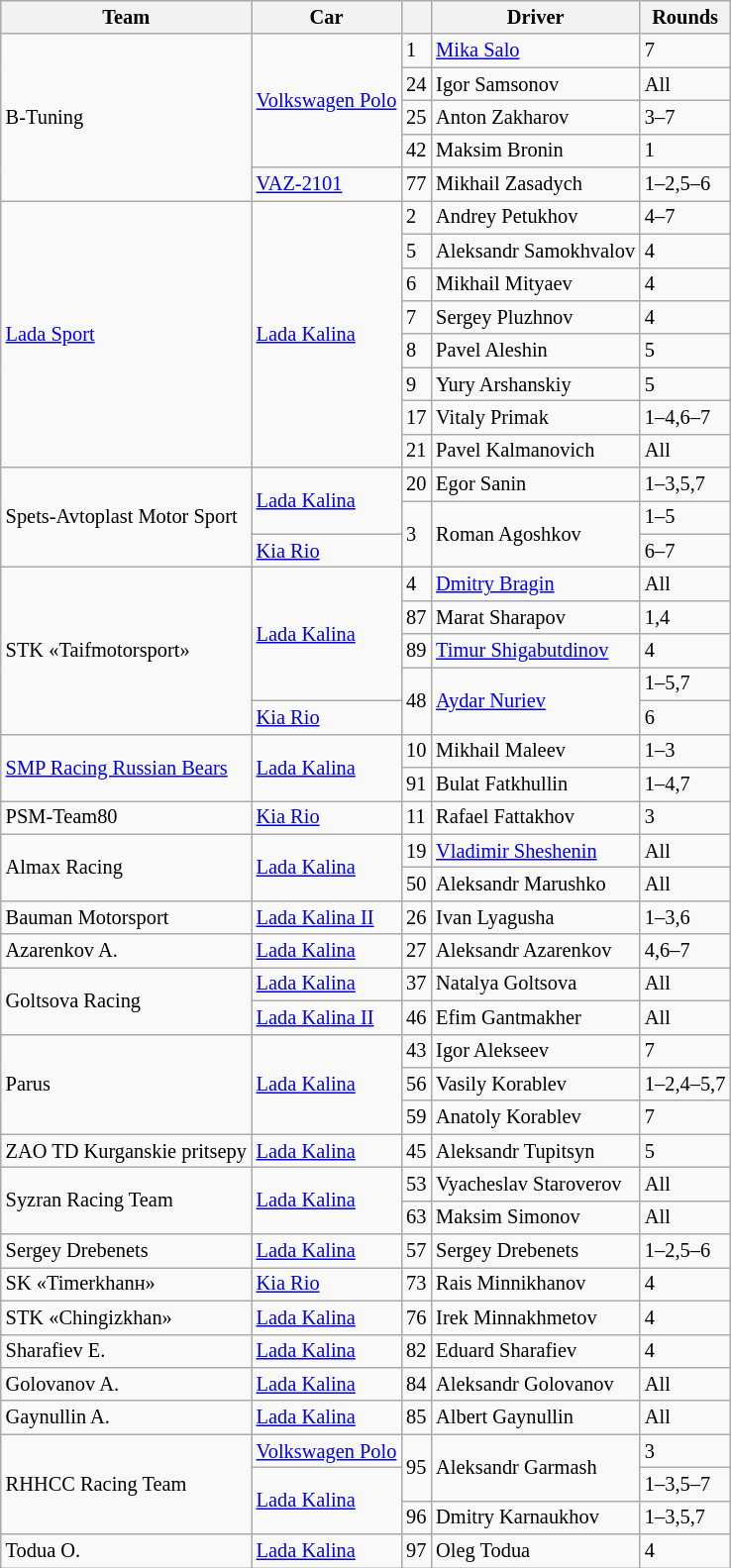<table class="wikitable" style="font-size: 85%">
<tr>
<th>Team</th>
<th>Car</th>
<th></th>
<th>Driver</th>
<th>Rounds</th>
</tr>
<tr>
<td rowspan=5>B-Tuning</td>
<td rowspan=4><a href='#'>Volkswagen Polo</a></td>
<td>1</td>
<td><a href='#'>Mika Salo</a></td>
<td>7</td>
</tr>
<tr>
<td>24</td>
<td>Igor Samsonov</td>
<td>All</td>
</tr>
<tr>
<td>25</td>
<td>Anton Zakharov</td>
<td>3–7</td>
</tr>
<tr>
<td>42</td>
<td>Maksim Bronin</td>
<td>1</td>
</tr>
<tr>
<td><a href='#'>VAZ-2101</a></td>
<td>77</td>
<td>Mikhail Zasadych</td>
<td>1–2,5–6</td>
</tr>
<tr>
<td rowspan=8><a href='#'>Lada Sport</a></td>
<td rowspan=8><a href='#'>Lada Kalina</a></td>
<td>2</td>
<td>Andrey Petukhov</td>
<td>4–7</td>
</tr>
<tr>
<td>5</td>
<td>Aleksandr Samokhvalov</td>
<td>4</td>
</tr>
<tr>
<td>6</td>
<td>Mikhail Mityaev</td>
<td>4</td>
</tr>
<tr>
<td>7</td>
<td>Sergey Pluzhnov</td>
<td>4</td>
</tr>
<tr>
<td>8</td>
<td>Pavel Aleshin</td>
<td>5</td>
</tr>
<tr>
<td>9</td>
<td>Yury Arshanskiy</td>
<td>5</td>
</tr>
<tr>
<td>17</td>
<td>Vitaly Primak</td>
<td>1–4,6–7</td>
</tr>
<tr>
<td>21</td>
<td>Pavel Kalmanovich</td>
<td>All</td>
</tr>
<tr>
<td rowspan=3>Spets-Avtoplast Motor Sport</td>
<td rowspan=2><a href='#'>Lada Kalina</a></td>
<td>20</td>
<td>Egor Sanin</td>
<td>1–3,5,7</td>
</tr>
<tr>
<td rowspan=2>3</td>
<td rowspan=2>Roman Agoshkov</td>
<td>1–5</td>
</tr>
<tr>
<td><a href='#'>Kia Rio</a></td>
<td>6–7</td>
</tr>
<tr>
<td rowspan=5>STK «Taifmotorsport»</td>
<td rowspan=4><a href='#'>Lada Kalina</a></td>
<td>4</td>
<td><a href='#'>Dmitry Bragin</a></td>
<td>All</td>
</tr>
<tr>
<td>87</td>
<td>Marat Sharapov</td>
<td>1,4</td>
</tr>
<tr>
<td>89</td>
<td><a href='#'>Timur Shigabutdinov</a></td>
<td>4</td>
</tr>
<tr>
<td rowspan=2>48</td>
<td rowspan=2><a href='#'>Aydar Nuriev</a></td>
<td>1–5,7</td>
</tr>
<tr>
<td><a href='#'>Kia Rio</a></td>
<td>6</td>
</tr>
<tr>
<td rowspan=2><a href='#'>SMP Racing Russian Bears</a></td>
<td rowspan=2><a href='#'>Lada Kalina</a></td>
<td>10</td>
<td>Mikhail Maleev</td>
<td>1–3</td>
</tr>
<tr>
<td>91</td>
<td>Bulat Fatkhullin</td>
<td>1–4,7</td>
</tr>
<tr>
<td>PSM-Team80</td>
<td><a href='#'>Kia Rio</a></td>
<td>11</td>
<td>Rafael Fattakhov</td>
<td>3</td>
</tr>
<tr>
<td rowspan=2>Almax Racing</td>
<td rowspan=2><a href='#'>Lada Kalina</a></td>
<td>19</td>
<td><a href='#'>Vladimir Sheshenin</a></td>
<td>All</td>
</tr>
<tr>
<td>50</td>
<td>Aleksandr Marushko</td>
<td>All</td>
</tr>
<tr>
<td>Bauman Motorsport</td>
<td><a href='#'>Lada Kalina II</a></td>
<td>26</td>
<td>Ivan Lyagusha</td>
<td>1–3,6</td>
</tr>
<tr>
<td>Azarenkov A.</td>
<td><a href='#'>Lada Kalina</a></td>
<td>27</td>
<td>Aleksandr Azarenkov</td>
<td>4,6–7</td>
</tr>
<tr>
<td rowspan=2>Goltsova Racing</td>
<td><a href='#'>Lada Kalina</a></td>
<td>37</td>
<td>Natalya Goltsova</td>
<td>All</td>
</tr>
<tr>
<td><a href='#'>Lada Kalina II</a></td>
<td>46</td>
<td>Efim Gantmakher</td>
<td>All</td>
</tr>
<tr>
<td rowspan=3>Parus</td>
<td rowspan=3><a href='#'>Lada Kalina</a></td>
<td>43</td>
<td>Igor Alekseev</td>
<td>7</td>
</tr>
<tr>
<td>56</td>
<td>Vasily Korablev</td>
<td>1–2,4–5,7</td>
</tr>
<tr>
<td>59</td>
<td>Anatoly Korablev</td>
<td>7</td>
</tr>
<tr>
<td>ZAO TD Kurganskie pritsepy</td>
<td><a href='#'>Lada Kalina</a></td>
<td>45</td>
<td>Aleksandr Tupitsyn</td>
<td>5</td>
</tr>
<tr>
<td rowspan=2>Syzran Racing Team</td>
<td rowspan=2><a href='#'>Lada Kalina</a></td>
<td>53</td>
<td>Vyacheslav Staroverov</td>
<td>All</td>
</tr>
<tr>
<td>63</td>
<td>Maksim Simonov</td>
<td>All</td>
</tr>
<tr>
<td>Sergey Drebenets</td>
<td><a href='#'>Lada Kalina</a></td>
<td>57</td>
<td>Sergey Drebenets</td>
<td>1–2,5–6</td>
</tr>
<tr>
<td>SK «Timerkhanн»</td>
<td><a href='#'>Kia Rio</a></td>
<td>73</td>
<td>Rais Minnikhanov</td>
<td>4</td>
</tr>
<tr>
<td>STK «Chingizkhan»</td>
<td><a href='#'>Lada Kalina</a></td>
<td>76</td>
<td>Irek Minnakhmetov</td>
<td>4</td>
</tr>
<tr>
<td>Sharafiev E.</td>
<td><a href='#'>Lada Kalina</a></td>
<td>82</td>
<td>Eduard Sharafiev</td>
<td>4</td>
</tr>
<tr>
<td>Golovanov A.</td>
<td><a href='#'>Lada Kalina</a></td>
<td>84</td>
<td>Aleksandr Golovanov</td>
<td>All</td>
</tr>
<tr>
<td>Gaynullin A.</td>
<td><a href='#'>Lada Kalina</a></td>
<td>85</td>
<td>Albert Gaynullin</td>
<td>All</td>
</tr>
<tr>
<td rowspan=3>RHHCC Racing Team</td>
<td><a href='#'>Volkswagen Polo</a></td>
<td rowspan=2>95</td>
<td rowspan=2>Aleksandr Garmash</td>
<td>3</td>
</tr>
<tr>
<td rowspan=2><a href='#'>Lada Kalina</a></td>
<td>1–3,5–7</td>
</tr>
<tr>
<td>96</td>
<td>Dmitry Karnaukhov</td>
<td>1–3,5,7</td>
</tr>
<tr>
<td>Todua O.</td>
<td><a href='#'>Lada Kalina</a></td>
<td>97</td>
<td>Oleg Todua</td>
<td>4</td>
</tr>
</table>
